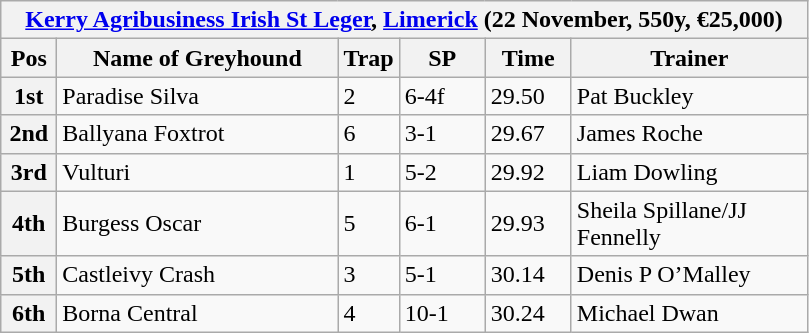<table class="wikitable">
<tr>
<th colspan="6"><a href='#'>Kerry Agribusiness Irish St Leger</a>, <a href='#'>Limerick</a> (22 November, 550y, €25,000)</th>
</tr>
<tr>
<th width=30>Pos</th>
<th width=180>Name of Greyhound</th>
<th width=30>Trap</th>
<th width=50>SP</th>
<th width=50>Time</th>
<th width=150>Trainer</th>
</tr>
<tr>
<th>1st</th>
<td>Paradise Silva</td>
<td>2</td>
<td>6-4f</td>
<td>29.50</td>
<td>Pat Buckley</td>
</tr>
<tr>
<th>2nd</th>
<td>Ballyana Foxtrot</td>
<td>6</td>
<td>3-1</td>
<td>29.67</td>
<td>James Roche</td>
</tr>
<tr>
<th>3rd</th>
<td>Vulturi</td>
<td>1</td>
<td>5-2</td>
<td>29.92</td>
<td>Liam Dowling</td>
</tr>
<tr>
<th>4th</th>
<td>Burgess Oscar</td>
<td>5</td>
<td>6-1</td>
<td>29.93</td>
<td>Sheila Spillane/JJ Fennelly</td>
</tr>
<tr>
<th>5th</th>
<td>Castleivy Crash</td>
<td>3</td>
<td>5-1</td>
<td>30.14</td>
<td>Denis P O’Malley</td>
</tr>
<tr>
<th>6th</th>
<td>Borna Central</td>
<td>4</td>
<td>10-1</td>
<td>30.24</td>
<td>Michael Dwan</td>
</tr>
</table>
